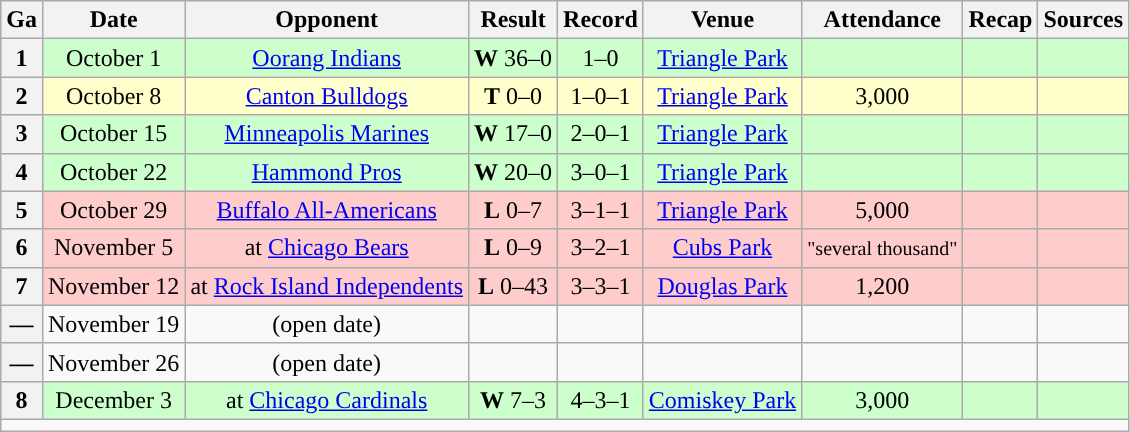<table class="wikitable" style="text-align:center">
<tr>
<th>Ga</th>
<th>Date</th>
<th>Opponent</th>
<th>Result</th>
<th>Record</th>
<th>Venue</th>
<th>Attendance</th>
<th>Recap</th>
<th>Sources</th>
</tr>
<tr style="background:#cfc">
<th>1</th>
<td>October 1</td>
<td><a href='#'>Oorang Indians</a></td>
<td><strong>W</strong> 36–0</td>
<td>1–0</td>
<td><a href='#'>Triangle Park</a></td>
<td></td>
<td></td>
<td></td>
</tr>
<tr style="background:#ffc">
<th>2</th>
<td>October 8</td>
<td><a href='#'>Canton Bulldogs</a></td>
<td><strong>T</strong> 0–0</td>
<td>1–0–1</td>
<td><a href='#'>Triangle Park</a></td>
<td>3,000</td>
<td></td>
<td></td>
</tr>
<tr style="background:#cfc">
<th>3</th>
<td>October 15</td>
<td><a href='#'>Minneapolis Marines</a></td>
<td><strong>W</strong> 17–0</td>
<td>2–0–1</td>
<td><a href='#'>Triangle Park</a></td>
<td></td>
<td></td>
<td></td>
</tr>
<tr style="background:#cfc">
<th>4</th>
<td>October 22</td>
<td><a href='#'>Hammond Pros</a></td>
<td><strong>W</strong> 20–0</td>
<td>3–0–1</td>
<td><a href='#'>Triangle Park</a></td>
<td></td>
<td></td>
<td></td>
</tr>
<tr style="background:#fcc">
<th>5</th>
<td>October 29</td>
<td><a href='#'>Buffalo All-Americans</a></td>
<td><strong>L</strong> 0–7</td>
<td>3–1–1</td>
<td><a href='#'>Triangle Park</a></td>
<td>5,000</td>
<td></td>
<td></td>
</tr>
<tr style="background:#fcc">
<th>6</th>
<td>November 5</td>
<td>at <a href='#'>Chicago Bears</a></td>
<td><strong>L</strong> 0–9</td>
<td>3–2–1</td>
<td><a href='#'>Cubs Park</a></td>
<td><small>"several thousand"</small></td>
<td></td>
<td></td>
</tr>
<tr style="background:#fcc">
<th>7</th>
<td>November 12</td>
<td>at <a href='#'>Rock Island Independents</a></td>
<td><strong>L</strong> 0–43</td>
<td>3–3–1</td>
<td><a href='#'>Douglas Park</a></td>
<td>1,200</td>
<td></td>
<td></td>
</tr>
<tr>
<th>—</th>
<td>November 19</td>
<td>(open date)</td>
<td></td>
<td></td>
<td></td>
<td></td>
<td></td>
<td></td>
</tr>
<tr>
<th>—</th>
<td>November 26</td>
<td>(open date)</td>
<td></td>
<td></td>
<td></td>
<td></td>
<td></td>
<td></td>
</tr>
<tr style="background:#cfc">
<th>8</th>
<td>December 3</td>
<td>at <a href='#'>Chicago Cardinals</a></td>
<td><strong>W</strong> 7–3</td>
<td>4–3–1</td>
<td><a href='#'>Comiskey Park</a></td>
<td>3,000 </td>
<td></td>
<td></td>
</tr>
<tr>
<td colspan="10"></td>
</tr>
</table>
